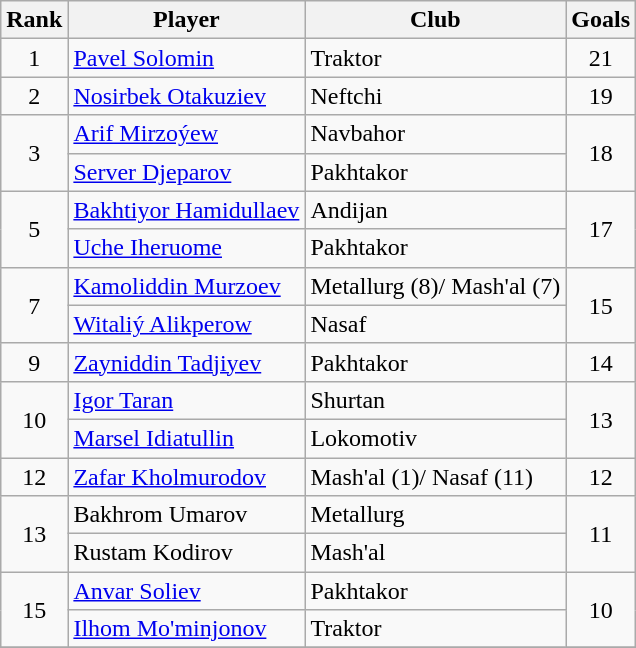<table class="wikitable">
<tr>
<th>Rank</th>
<th>Player</th>
<th>Club</th>
<th>Goals</th>
</tr>
<tr>
<td align=center>1</td>
<td> <a href='#'>Pavel Solomin</a></td>
<td>Traktor</td>
<td align=center>21</td>
</tr>
<tr>
<td align=center>2</td>
<td> <a href='#'>Nosirbek Otakuziev</a></td>
<td>Neftchi</td>
<td align=center>19</td>
</tr>
<tr>
<td rowspan=2 align=center>3</td>
<td> <a href='#'>Arif Mirzoýew</a></td>
<td>Navbahor</td>
<td rowspan=2 align=center>18</td>
</tr>
<tr>
<td> <a href='#'>Server Djeparov</a></td>
<td>Pakhtakor</td>
</tr>
<tr>
<td rowspan=2 align=center>5</td>
<td> <a href='#'>Bakhtiyor Hamidullaev</a></td>
<td>Andijan</td>
<td rowspan=2 align=center>17</td>
</tr>
<tr>
<td> <a href='#'>Uche Iheruome</a></td>
<td>Pakhtakor</td>
</tr>
<tr>
<td rowspan=2 align=center>7</td>
<td> <a href='#'>Kamoliddin Murzoev</a></td>
<td>Metallurg (8)/ Mash'al (7)</td>
<td rowspan=2 align=center>15</td>
</tr>
<tr>
<td> <a href='#'>Witaliý Alikperow</a></td>
<td>Nasaf</td>
</tr>
<tr>
<td align=center>9</td>
<td> <a href='#'>Zayniddin Tadjiyev</a></td>
<td>Pakhtakor</td>
<td align=center>14</td>
</tr>
<tr>
<td rowspan=2 align=center>10</td>
<td> <a href='#'>Igor Taran</a></td>
<td>Shurtan</td>
<td rowspan=2 align=center>13</td>
</tr>
<tr>
<td> <a href='#'>Marsel Idiatullin</a></td>
<td>Lokomotiv</td>
</tr>
<tr>
<td align=center>12</td>
<td> <a href='#'>Zafar Kholmurodov</a></td>
<td>Mash'al (1)/ Nasaf (11)</td>
<td align=center>12</td>
</tr>
<tr>
<td rowspan=2 align=center>13</td>
<td> Bakhrom Umarov</td>
<td>Metallurg</td>
<td rowspan=2 align=center>11</td>
</tr>
<tr>
<td> Rustam Kodirov</td>
<td>Mash'al</td>
</tr>
<tr>
<td rowspan=2 align=center>15</td>
<td> <a href='#'>Anvar Soliev</a></td>
<td>Pakhtakor</td>
<td rowspan=2 align=center>10</td>
</tr>
<tr>
<td> <a href='#'>Ilhom Mo'minjonov</a></td>
<td>Traktor</td>
</tr>
<tr>
</tr>
</table>
